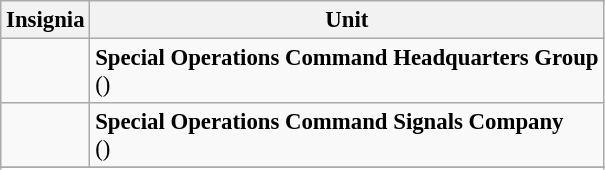<table class="wikitable" style="font-size: 95%;">
<tr>
<th>Insignia</th>
<th>Unit</th>
</tr>
<tr>
<td></td>
<td><strong>Special Operations Command Headquarters Group</strong><br>(<em></em>)</td>
</tr>
<tr>
<td></td>
<td><strong>Special Operations Command Signals Company</strong><br>(<em></em>)</td>
</tr>
<tr>
</tr>
<tr style="background:#efefef;">
</tr>
</table>
